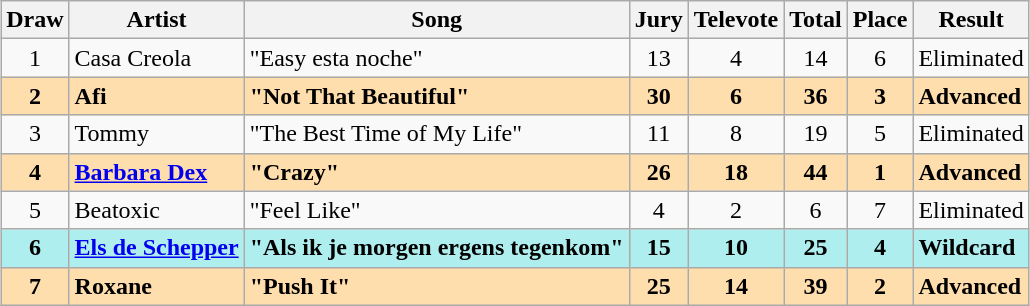<table class="sortable wikitable" style="margin: 1em auto 1em auto; text-align:center;">
<tr>
<th>Draw</th>
<th>Artist</th>
<th>Song</th>
<th>Jury</th>
<th>Televote</th>
<th>Total</th>
<th>Place</th>
<th>Result</th>
</tr>
<tr>
<td>1</td>
<td align="left">Casa Creola</td>
<td align="left">"Easy esta noche"</td>
<td>13</td>
<td>4</td>
<td>14</td>
<td>6</td>
<td align="left">Eliminated</td>
</tr>
<tr style="font-weight:bold; background:navajowhite;">
<td>2</td>
<td align="left">Afi</td>
<td align="left">"Not That Beautiful"</td>
<td>30</td>
<td>6</td>
<td>36</td>
<td>3</td>
<td align="left">Advanced</td>
</tr>
<tr>
<td>3</td>
<td align="left">Tommy</td>
<td align="left">"The Best Time of My Life"</td>
<td>11</td>
<td>8</td>
<td>19</td>
<td>5</td>
<td align="left">Eliminated</td>
</tr>
<tr style="font-weight:bold; background:navajowhite;">
<td>4</td>
<td align="left"><a href='#'>Barbara Dex</a></td>
<td align="left">"Crazy"</td>
<td>26</td>
<td>18</td>
<td>44</td>
<td>1</td>
<td align="left">Advanced</td>
</tr>
<tr>
<td>5</td>
<td align="left">Beatoxic</td>
<td align="left">"Feel Like"</td>
<td>4</td>
<td>2</td>
<td>6</td>
<td>7</td>
<td align="left">Eliminated</td>
</tr>
<tr style="font-weight:bold; background:paleturquoise;">
<td>6</td>
<td align="left"><a href='#'>Els de Schepper</a></td>
<td align="left">"Als ik je morgen ergens tegenkom"</td>
<td>15</td>
<td>10</td>
<td>25</td>
<td>4</td>
<td align="left">Wildcard</td>
</tr>
<tr style="font-weight:bold; background:navajowhite;">
<td>7</td>
<td align="left">Roxane</td>
<td align="left">"Push It"</td>
<td>25</td>
<td>14</td>
<td>39</td>
<td>2</td>
<td align="left">Advanced</td>
</tr>
</table>
